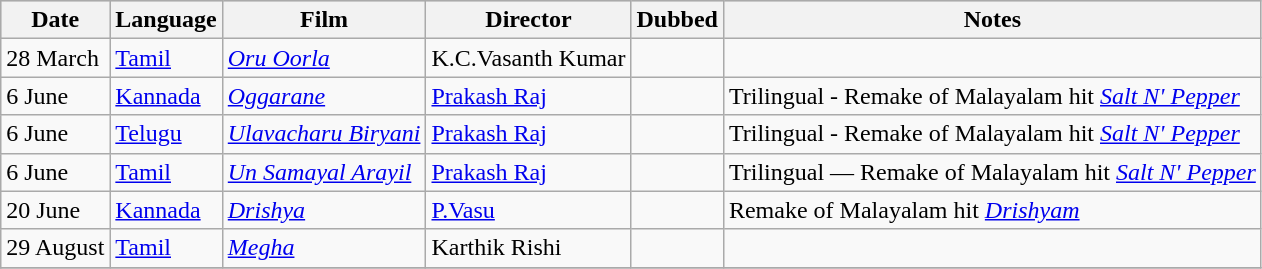<table class="wikitable sortable">
<tr bgcolor="#CCCCCC" align="center"|->
<th>Date</th>
<th>Language</th>
<th>Film</th>
<th>Director</th>
<th>Dubbed</th>
<th>Notes</th>
</tr>
<tr>
<td>28 March</td>
<td><a href='#'>Tamil</a></td>
<td><em><a href='#'>Oru Oorla</a></em></td>
<td>K.C.Vasanth Kumar</td>
<td></td>
<td></td>
</tr>
<tr>
<td>6 June</td>
<td><a href='#'>Kannada</a></td>
<td><em><a href='#'>Oggarane</a></em></td>
<td><a href='#'>Prakash Raj</a></td>
<td></td>
<td> Trilingual - Remake of Malayalam hit <em><a href='#'>Salt N' Pepper</a></em></td>
</tr>
<tr>
<td>6 June</td>
<td><a href='#'>Telugu</a></td>
<td><em><a href='#'>Ulavacharu Biryani</a></em></td>
<td><a href='#'>Prakash Raj</a></td>
<td></td>
<td> Trilingual - Remake of Malayalam hit <em><a href='#'>Salt N' Pepper</a></em></td>
</tr>
<tr>
<td>6 June</td>
<td><a href='#'>Tamil</a></td>
<td><em><a href='#'>Un Samayal Arayil</a></em></td>
<td><a href='#'>Prakash Raj</a></td>
<td></td>
<td> Trilingual — Remake of Malayalam hit <em><a href='#'>Salt N' Pepper</a></em></td>
</tr>
<tr>
<td>20 June</td>
<td><a href='#'>Kannada</a></td>
<td><em><a href='#'>Drishya</a></em></td>
<td><a href='#'>P.Vasu</a></td>
<td></td>
<td> Remake of Malayalam hit <em><a href='#'>Drishyam</a></em></td>
</tr>
<tr>
<td>29 August</td>
<td><a href='#'>Tamil</a></td>
<td><em><a href='#'>Megha</a></em></td>
<td>Karthik Rishi</td>
<td></td>
<td></td>
</tr>
<tr>
</tr>
</table>
